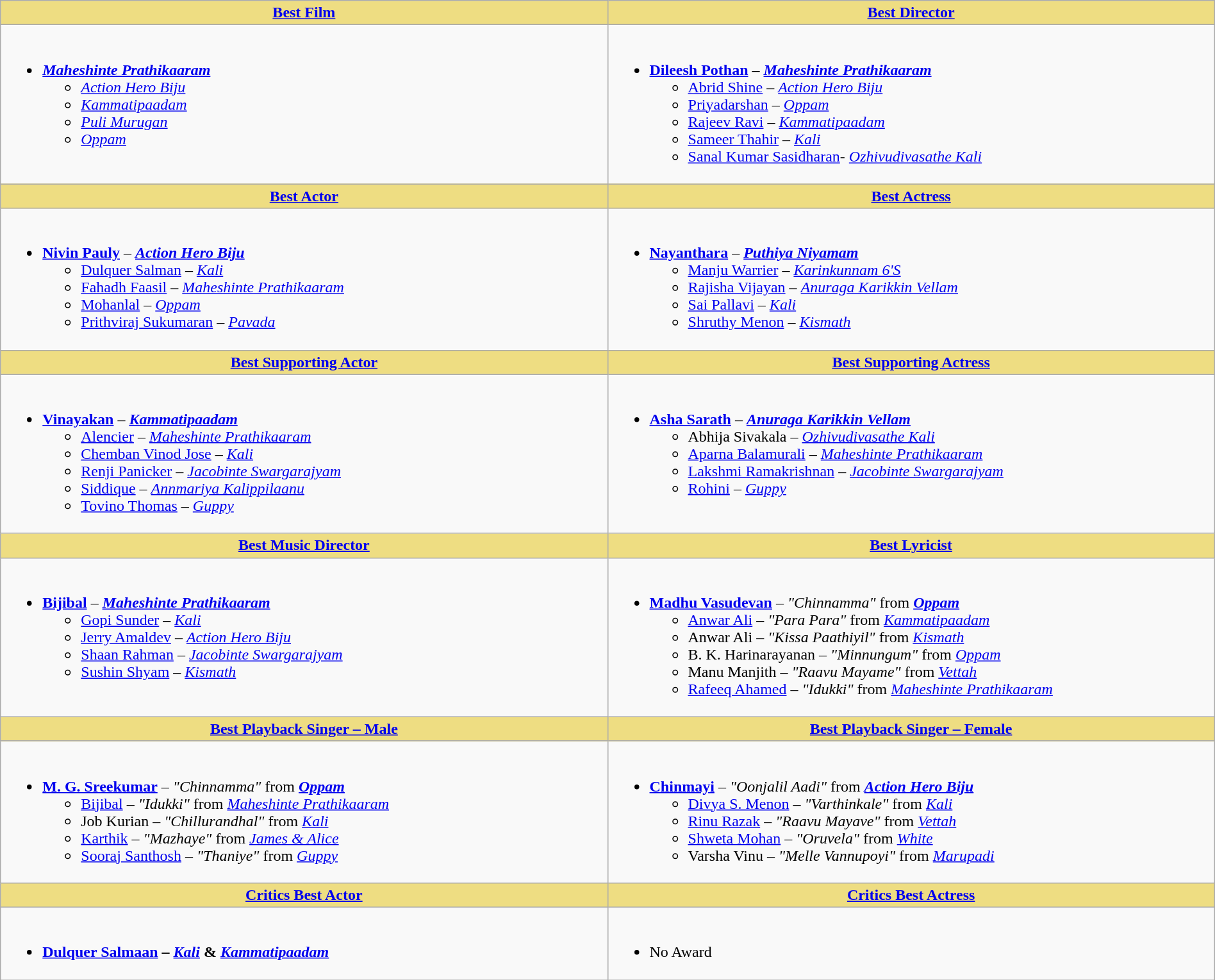<table class="wikitable" width=100% |>
<tr>
<th ! style="background:#eedd82; text-align:center; width:50%;"><a href='#'>Best Film</a></th>
<th ! style="background:#eedd82; text-align:center; width:50%;"><a href='#'>Best Director</a></th>
</tr>
<tr>
<td valign="top"><br><ul><li><strong><em><a href='#'>Maheshinte Prathikaaram</a></em></strong><ul><li><em><a href='#'>Action Hero Biju</a></em></li><li><em><a href='#'>Kammatipaadam</a></em></li><li><em><a href='#'>Puli Murugan</a></em></li><li><em><a href='#'>Oppam</a></em></li></ul></li></ul></td>
<td valign="top"><br><ul><li><strong><a href='#'>Dileesh Pothan</a></strong> – <strong><em><a href='#'>Maheshinte Prathikaaram</a></em></strong><ul><li><a href='#'>Abrid Shine</a> – <em><a href='#'>Action Hero Biju</a></em></li><li><a href='#'>Priyadarshan</a> – <em><a href='#'>Oppam</a></em></li><li><a href='#'>Rajeev Ravi</a> – <em><a href='#'>Kammatipaadam</a></em></li><li><a href='#'>Sameer Thahir</a> – <em><a href='#'>Kali</a></em></li><li><a href='#'>Sanal Kumar Sasidharan</a>- <em><a href='#'>Ozhivudivasathe Kali</a></em></li></ul></li></ul></td>
</tr>
<tr>
<th ! style="background:#eedd82; text-align:center;"><a href='#'>Best Actor</a></th>
<th ! style="background:#eedd82; text-align:center;"><a href='#'>Best Actress</a></th>
</tr>
<tr>
<td valign="top"><br><ul><li><strong><a href='#'>Nivin Pauly</a></strong> – <strong><em><a href='#'>Action Hero Biju</a></em></strong><ul><li><a href='#'>Dulquer Salman</a> – <em><a href='#'>Kali</a></em></li><li><a href='#'>Fahadh Faasil</a> – <em><a href='#'>Maheshinte Prathikaaram</a></em></li><li><a href='#'>Mohanlal</a> – <em><a href='#'>Oppam</a></em></li><li><a href='#'>Prithviraj Sukumaran</a> – <em><a href='#'>Pavada</a></em></li></ul></li></ul></td>
<td valign="top"><br><ul><li><strong><a href='#'>Nayanthara</a></strong> – <strong><em><a href='#'>Puthiya Niyamam</a></em></strong><ul><li><a href='#'>Manju Warrier</a> – <em><a href='#'>Karinkunnam 6'S</a></em></li><li><a href='#'>Rajisha Vijayan</a> – <em><a href='#'>Anuraga Karikkin Vellam</a></em></li><li><a href='#'>Sai Pallavi</a> – <em><a href='#'>Kali</a></em></li><li><a href='#'>Shruthy Menon</a> – <em><a href='#'>Kismath</a></em></li></ul></li></ul></td>
</tr>
<tr>
<th ! style="background:#eedd82; text-align:center;"><a href='#'>Best Supporting Actor</a></th>
<th ! style="background:#eedd82; text-align:center;"><a href='#'>Best Supporting Actress</a></th>
</tr>
<tr>
<td valign="top"><br><ul><li><strong><a href='#'>Vinayakan</a></strong> – <strong><em><a href='#'>Kammatipaadam</a></em></strong><ul><li><a href='#'>Alencier</a> – <em><a href='#'>Maheshinte Prathikaaram</a></em></li><li><a href='#'>Chemban Vinod Jose</a> – <em><a href='#'>Kali</a></em></li><li><a href='#'>Renji Panicker</a> – <em><a href='#'>Jacobinte Swargarajyam</a></em></li><li><a href='#'>Siddique</a> – <em><a href='#'>Annmariya Kalippilaanu</a></em></li><li><a href='#'>Tovino Thomas</a> – <em><a href='#'>Guppy</a></em></li></ul></li></ul></td>
<td valign="top"><br><ul><li><strong><a href='#'>Asha Sarath</a></strong> – <strong><em><a href='#'>Anuraga Karikkin Vellam</a></em></strong><ul><li>Abhija Sivakala – <em><a href='#'>Ozhivudivasathe Kali</a></em></li><li><a href='#'>Aparna Balamurali</a> – <em><a href='#'>Maheshinte Prathikaaram</a></em></li><li><a href='#'>Lakshmi Ramakrishnan</a> – <em><a href='#'>Jacobinte Swargarajyam</a></em></li><li><a href='#'>Rohini</a> – <em><a href='#'>Guppy</a></em></li></ul></li></ul></td>
</tr>
<tr>
<th ! style="background:#eedd82; text-align:center;"><a href='#'>Best Music Director</a></th>
<th ! style="background:#eedd82; text-align:center;"><a href='#'>Best Lyricist</a></th>
</tr>
<tr>
<td valign="top"><br><ul><li><strong><a href='#'>Bijibal</a></strong> – <strong><em><a href='#'>Maheshinte Prathikaaram</a></em></strong><ul><li><a href='#'>Gopi Sunder</a> – <em><a href='#'>Kali</a></em></li><li><a href='#'>Jerry Amaldev</a> – <em><a href='#'>Action Hero Biju</a></em></li><li><a href='#'>Shaan Rahman</a> – <em><a href='#'>Jacobinte Swargarajyam</a></em></li><li><a href='#'>Sushin Shyam</a> – <em><a href='#'>Kismath</a></em></li></ul></li></ul></td>
<td valign="top"><br><ul><li><strong><a href='#'>Madhu Vasudevan</a></strong> – <em>"Chinnamma"</em> from <strong><em><a href='#'>Oppam</a></em></strong><ul><li><a href='#'>Anwar Ali</a> – <em>"Para Para"</em> from <em><a href='#'>Kammatipaadam</a></em></li><li>Anwar Ali – <em>"Kissa Paathiyil"</em> from <em><a href='#'>Kismath</a></em></li><li>B. K. Harinarayanan – <em>"Minnungum"</em> from <em><a href='#'>Oppam</a></em></li><li>Manu Manjith – <em>"Raavu Mayame"</em> from <em><a href='#'>Vettah</a></em></li><li><a href='#'>Rafeeq Ahamed</a> – <em>"Idukki"</em> from <em><a href='#'>Maheshinte Prathikaaram</a></em></li></ul></li></ul></td>
</tr>
<tr>
<th ! style="background:#eedd82; text-align:center;"><a href='#'>Best Playback Singer – Male</a></th>
<th ! style="background:#eedd82; text-align:center;"><a href='#'>Best Playback Singer – Female</a></th>
</tr>
<tr>
<td valign="top"><br><ul><li><strong><a href='#'>M. G. Sreekumar</a></strong> – <em>"Chinnamma"</em> from <strong><em><a href='#'>Oppam</a></em></strong><ul><li><a href='#'>Bijibal</a> – <em>"Idukki"</em> from <em><a href='#'>Maheshinte Prathikaaram</a></em></li><li>Job Kurian – <em>"Chillurandhal"</em> from <em><a href='#'>Kali</a></em></li><li><a href='#'>Karthik</a> – <em>"Mazhaye"</em> from <em><a href='#'>James & Alice</a></em></li><li><a href='#'>Sooraj Santhosh</a> – <em>"Thaniye"</em> from <em><a href='#'>Guppy</a></em></li></ul></li></ul></td>
<td valign="top"><br><ul><li><strong><a href='#'>Chinmayi</a></strong> – <em>"Oonjalil Aadi"</em> from <strong><em><a href='#'>Action Hero Biju</a></em></strong><ul><li><a href='#'>Divya S. Menon</a> – <em>"Varthinkale"</em> from <em><a href='#'>Kali</a></em></li><li><a href='#'>Rinu Razak</a> – <em>"Raavu Mayave"</em> from <em><a href='#'>Vettah</a></em></li><li><a href='#'>Shweta Mohan</a> – <em>"Oruvela"</em> from <em><a href='#'>White</a></em></li><li>Varsha Vinu – <em>"Melle Vannupoyi"</em> from <em><a href='#'>Marupadi</a></em></li></ul></li></ul></td>
</tr>
<tr>
<th ! style="background:#eedd82; text-align:center;"><a href='#'>Critics Best Actor</a></th>
<th ! style="background:#eedd82; text-align:center;"><a href='#'><strong>Critics Best Actress</strong></a></th>
</tr>
<tr>
<td><br><ul><li><strong><a href='#'>Dulquer Salmaan</a> – <em><a href='#'>Kali</a></em> & <em><a href='#'>Kammatipaadam</a><strong><em></li></ul></td>
<td><br><ul><li></em></strong>No Award<strong><em></li></ul></td>
</tr>
</table>
